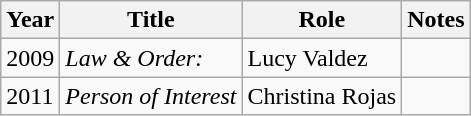<table class="wikitable">
<tr>
<th>Year</th>
<th>Title</th>
<th>Role</th>
<th>Notes</th>
</tr>
<tr>
<td>2009</td>
<td><em>Law & Order:</em></td>
<td>Lucy Valdez</td>
<td></td>
</tr>
<tr>
<td>2011</td>
<td><em>Person of Interest</em></td>
<td>Christina Rojas</td>
<td></td>
</tr>
</table>
